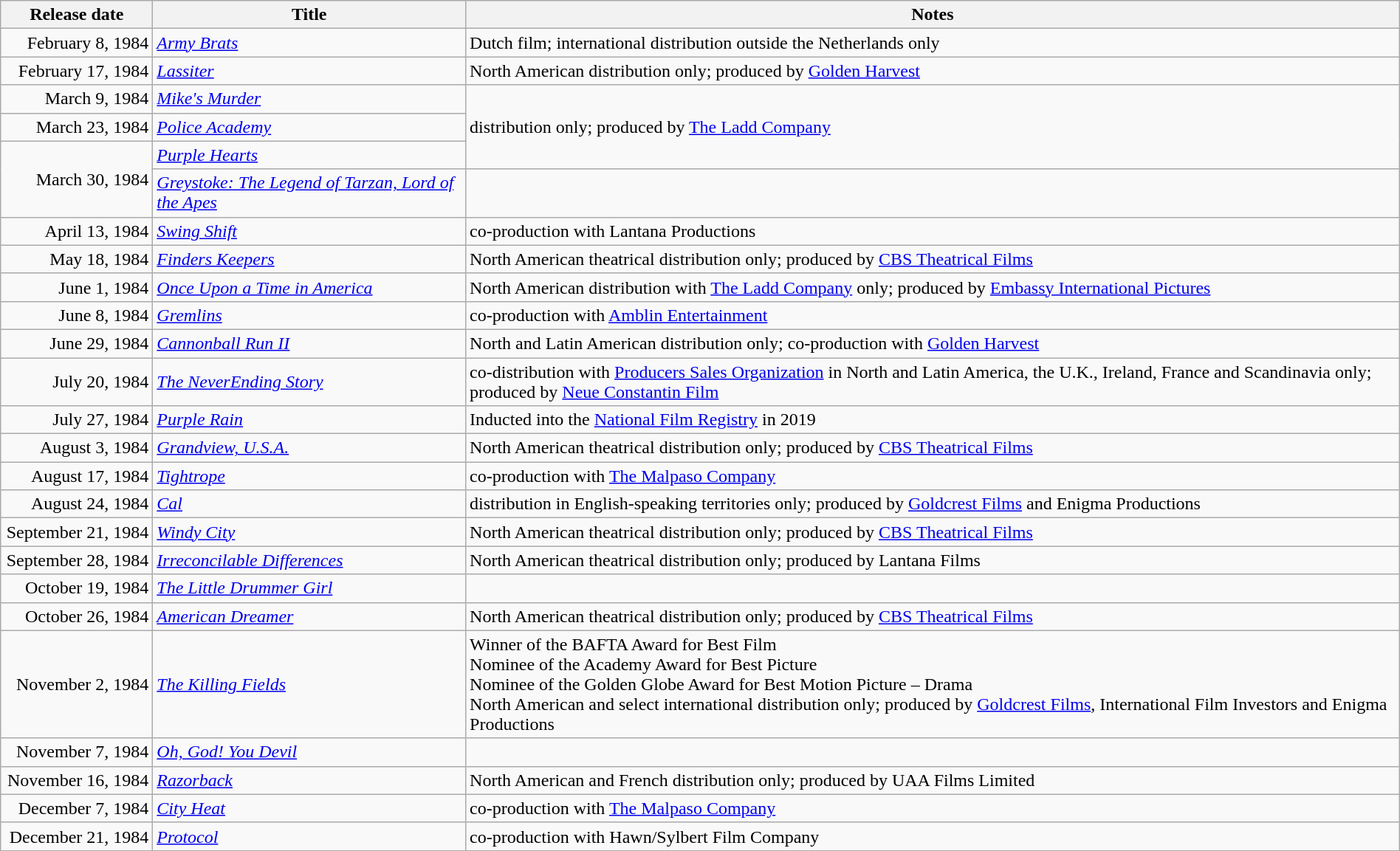<table class="wikitable sortable" style="width:100%;">
<tr>
<th scope="col" style="width:130px;">Release date</th>
<th>Title</th>
<th>Notes</th>
</tr>
<tr>
<td style="text-align:right;">February 8, 1984</td>
<td><em><a href='#'>Army Brats</a></em></td>
<td>Dutch film; international distribution outside the Netherlands only</td>
</tr>
<tr>
<td style="text-align:right;">February 17, 1984</td>
<td><em><a href='#'>Lassiter</a></em></td>
<td>North American distribution only; produced by <a href='#'>Golden Harvest</a></td>
</tr>
<tr>
<td style="text-align:right;">March 9, 1984</td>
<td><em><a href='#'>Mike's Murder</a></em></td>
<td rowspan="3">distribution only; produced by <a href='#'>The Ladd Company</a></td>
</tr>
<tr>
<td style="text-align:right;">March 23, 1984</td>
<td><em><a href='#'>Police Academy</a></em></td>
</tr>
<tr>
<td style="text-align:right;" rowspan="2">March 30, 1984</td>
<td><em><a href='#'>Purple Hearts</a></em></td>
</tr>
<tr>
<td><em><a href='#'>Greystoke: The Legend of Tarzan, Lord of the Apes</a></em></td>
<td></td>
</tr>
<tr>
<td style="text-align:right;">April 13, 1984</td>
<td><em><a href='#'>Swing Shift</a></em></td>
<td>co-production with Lantana Productions</td>
</tr>
<tr>
<td style="text-align:right;">May 18, 1984</td>
<td><em><a href='#'>Finders Keepers</a></em></td>
<td>North American theatrical distribution only; produced by <a href='#'>CBS Theatrical Films</a></td>
</tr>
<tr>
<td style="text-align:right;">June 1, 1984</td>
<td><em><a href='#'>Once Upon a Time in America</a></em></td>
<td>North American distribution with <a href='#'>The Ladd Company</a> only; produced by <a href='#'>Embassy International Pictures</a></td>
</tr>
<tr>
<td style="text-align:right;">June 8, 1984</td>
<td><em><a href='#'>Gremlins</a></em></td>
<td>co-production with <a href='#'>Amblin Entertainment</a></td>
</tr>
<tr>
<td style="text-align:right;">June 29, 1984</td>
<td><em><a href='#'>Cannonball Run II</a></em></td>
<td>North and Latin American distribution only; co-production with <a href='#'>Golden Harvest</a></td>
</tr>
<tr>
<td style="text-align:right;">July 20, 1984</td>
<td><em><a href='#'>The NeverEnding Story</a></em></td>
<td>co-distribution with <a href='#'>Producers Sales Organization</a> in North and Latin America, the U.K., Ireland, France and Scandinavia only; produced by <a href='#'>Neue Constantin Film</a></td>
</tr>
<tr>
<td style="text-align:right;">July 27, 1984</td>
<td><em><a href='#'>Purple Rain</a></em></td>
<td>Inducted into the <a href='#'>National Film Registry</a> in 2019</td>
</tr>
<tr>
<td style="text-align:right;">August 3, 1984</td>
<td><em><a href='#'>Grandview, U.S.A.</a></em></td>
<td>North American theatrical distribution only; produced by <a href='#'>CBS Theatrical Films</a></td>
</tr>
<tr>
<td style="text-align:right;">August 17, 1984</td>
<td><em><a href='#'>Tightrope</a></em></td>
<td>co-production with <a href='#'>The Malpaso Company</a></td>
</tr>
<tr>
<td style="text-align:right;">August 24, 1984</td>
<td><em><a href='#'>Cal</a></em></td>
<td>distribution in English-speaking territories only; produced by <a href='#'>Goldcrest Films</a> and Enigma Productions</td>
</tr>
<tr>
<td style="text-align:right;">September 21, 1984</td>
<td><em><a href='#'>Windy City</a></em></td>
<td>North American theatrical distribution only; produced by <a href='#'>CBS Theatrical Films</a></td>
</tr>
<tr>
<td style="text-align:right;">September 28, 1984</td>
<td><em><a href='#'>Irreconcilable Differences</a></em></td>
<td>North American theatrical distribution only; produced by Lantana Films</td>
</tr>
<tr>
<td style="text-align:right;">October 19, 1984</td>
<td><em><a href='#'>The Little Drummer Girl</a></em></td>
<td></td>
</tr>
<tr>
<td style="text-align:right;">October 26, 1984</td>
<td><em><a href='#'>American Dreamer</a></em></td>
<td>North American theatrical distribution only; produced by <a href='#'>CBS Theatrical Films</a></td>
</tr>
<tr>
<td style="text-align:right;">November 2, 1984</td>
<td><em><a href='#'>The Killing Fields</a></em></td>
<td>Winner of the BAFTA Award for Best Film<br>Nominee of the Academy Award for Best Picture<br>Nominee of the Golden Globe Award for Best Motion Picture – Drama<br>North American and select international distribution only; produced by <a href='#'>Goldcrest Films</a>, International Film Investors and Enigma Productions</td>
</tr>
<tr>
<td style="text-align:right;">November 7, 1984</td>
<td><em><a href='#'>Oh, God! You Devil</a></em></td>
<td></td>
</tr>
<tr>
<td style="text-align:right;">November 16, 1984</td>
<td><em><a href='#'>Razorback</a></em></td>
<td>North American and French distribution only; produced by UAA Films Limited</td>
</tr>
<tr>
<td style="text-align:right;">December 7, 1984</td>
<td><em><a href='#'>City Heat</a></em></td>
<td>co-production with <a href='#'>The Malpaso Company</a></td>
</tr>
<tr>
<td style="text-align:right;">December 21, 1984</td>
<td><em><a href='#'>Protocol</a></em></td>
<td>co-production with Hawn/Sylbert Film Company</td>
</tr>
<tr>
</tr>
</table>
